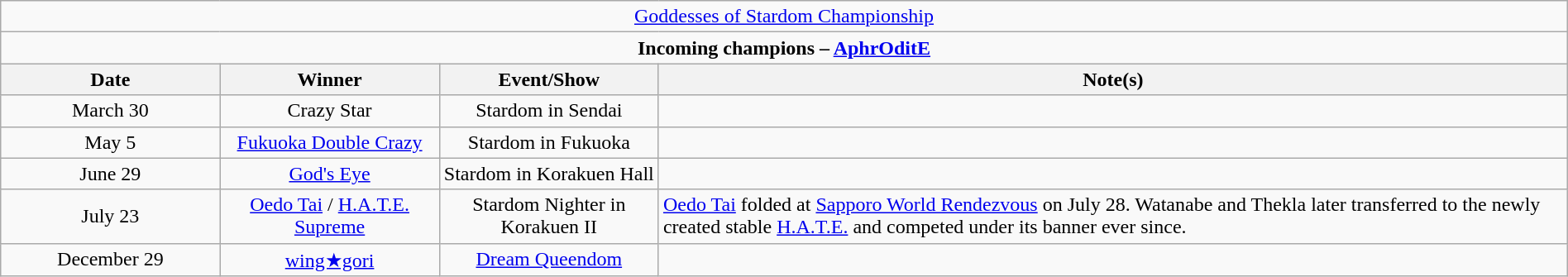<table class="wikitable" style="text-align:center; width:100%;">
<tr>
<td colspan="4" style="text-align: center;"><a href='#'>Goddesses of Stardom Championship</a></td>
</tr>
<tr>
<td colspan="4" style="text-align: center;"><strong>Incoming champions – <a href='#'>AphrOditE</a> </strong></td>
</tr>
<tr>
<th width=14%>Date</th>
<th width=14%>Winner</th>
<th width=14%>Event/Show</th>
<th width=58%>Note(s)</th>
</tr>
<tr>
<td>March 30</td>
<td>Crazy Star<br></td>
<td>Stardom in Sendai</td>
<td></td>
</tr>
<tr>
<td>May 5</td>
<td><a href='#'>Fukuoka Double Crazy</a><br></td>
<td>Stardom in Fukuoka</td>
<td></td>
</tr>
<tr>
<td>June 29</td>
<td><a href='#'>God's Eye</a><br></td>
<td>Stardom in Korakuen Hall</td>
<td></td>
</tr>
<tr>
<td>July 23</td>
<td><a href='#'>Oedo Tai</a> / <a href='#'>H.A.T.E. Supreme</a><br></td>
<td>Stardom Nighter in Korakuen II</td>
<td align=left><a href='#'>Oedo Tai</a> folded at <a href='#'>Sapporo World Rendezvous</a> on July 28. Watanabe and Thekla later transferred to the newly created stable <a href='#'>H.A.T.E.</a> and competed under its banner ever since.</td>
</tr>
<tr>
<td>December 29</td>
<td><a href='#'>wing★gori</a><br></td>
<td><a href='#'>Dream Queendom</a></td>
<td></td>
</tr>
</table>
